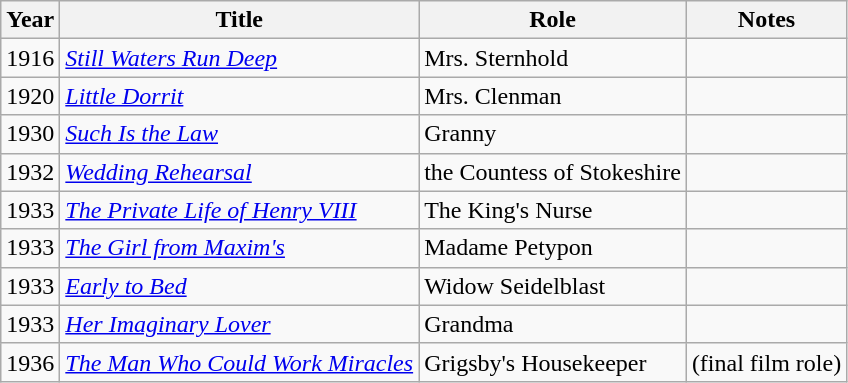<table class="wikitable">
<tr>
<th>Year</th>
<th>Title</th>
<th>Role</th>
<th>Notes</th>
</tr>
<tr>
<td>1916</td>
<td><em><a href='#'>Still Waters Run Deep</a></em></td>
<td>Mrs. Sternhold</td>
<td></td>
</tr>
<tr>
<td>1920</td>
<td><em><a href='#'>Little Dorrit</a></em></td>
<td>Mrs. Clenman</td>
<td></td>
</tr>
<tr>
<td>1930</td>
<td><em><a href='#'>Such Is the Law</a></em></td>
<td>Granny</td>
<td></td>
</tr>
<tr>
<td>1932</td>
<td><em><a href='#'>Wedding Rehearsal</a></em></td>
<td>the Countess of Stokeshire</td>
<td></td>
</tr>
<tr>
<td>1933</td>
<td><em><a href='#'>The Private Life of Henry VIII</a></em></td>
<td>The King's Nurse</td>
<td></td>
</tr>
<tr>
<td>1933</td>
<td><em><a href='#'>The Girl from Maxim's</a></em></td>
<td>Madame Petypon</td>
<td></td>
</tr>
<tr>
<td>1933</td>
<td><em><a href='#'>Early to Bed</a></em></td>
<td>Widow Seidelblast</td>
<td></td>
</tr>
<tr>
<td>1933</td>
<td><em><a href='#'>Her Imaginary Lover</a></em></td>
<td>Grandma</td>
<td></td>
</tr>
<tr>
<td>1936</td>
<td><em><a href='#'>The Man Who Could Work Miracles</a></em></td>
<td>Grigsby's Housekeeper</td>
<td>(final film role)</td>
</tr>
</table>
